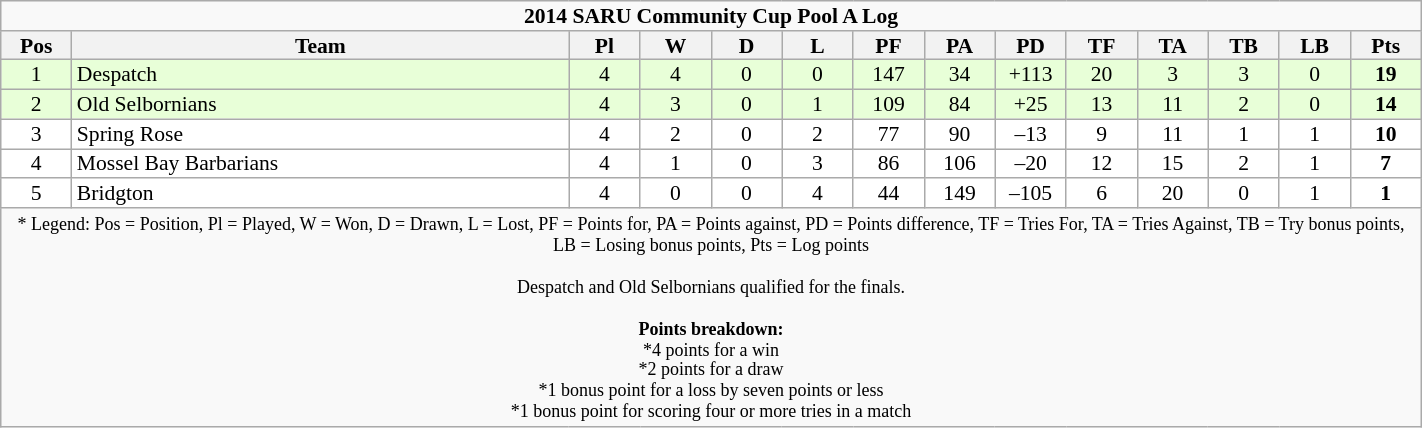<table class="wikitable" style="text-align:center; line-height:90%; font-size:90%; width:75%;">
<tr>
<td colspan="14" cellpadding="0" cellspacing="0"><strong>2014 SARU Community Cup Pool A Log</strong></td>
</tr>
<tr>
<th style="width:5%;">Pos</th>
<th style="width:35%;">Team</th>
<th style="width:5%;">Pl</th>
<th style="width:5%;">W</th>
<th style="width:5%;">D</th>
<th style="width:5%;">L</th>
<th style="width:5%;">PF</th>
<th style="width:5%;">PA</th>
<th style="width:5%;">PD</th>
<th style="width:5%;">TF</th>
<th style="width:5%;">TA</th>
<th style="width:5%;">TB</th>
<th style="width:5%;">LB</th>
<th style="width:5%;">Pts<br></th>
</tr>
<tr bgcolor=#E8FFD8>
<td>1</td>
<td align=left>Despatch</td>
<td>4</td>
<td>4</td>
<td>0</td>
<td>0</td>
<td>147</td>
<td>34</td>
<td>+113</td>
<td>20</td>
<td>3</td>
<td>3</td>
<td>0</td>
<td><strong>19</strong></td>
</tr>
<tr bgcolor=#E8FFD8>
<td>2</td>
<td align=left>Old Selbornians</td>
<td>4</td>
<td>3</td>
<td>0</td>
<td>1</td>
<td>109</td>
<td>84</td>
<td>+25</td>
<td>13</td>
<td>11</td>
<td>2</td>
<td>0</td>
<td><strong>14</strong></td>
</tr>
<tr bgcolor=#FFFFFF>
<td>3</td>
<td align=left>Spring Rose</td>
<td>4</td>
<td>2</td>
<td>0</td>
<td>2</td>
<td>77</td>
<td>90</td>
<td>–13</td>
<td>9</td>
<td>11</td>
<td>1</td>
<td>1</td>
<td><strong>10</strong></td>
</tr>
<tr bgcolor=#FFFFFF>
<td>4</td>
<td align=left>Mossel Bay Barbarians</td>
<td>4</td>
<td>1</td>
<td>0</td>
<td>3</td>
<td>86</td>
<td>106</td>
<td>–20</td>
<td>12</td>
<td>15</td>
<td>2</td>
<td>1</td>
<td><strong>7</strong></td>
</tr>
<tr bgcolor=#FFFFFF>
<td>5</td>
<td align=left>Bridgton</td>
<td>4</td>
<td>0</td>
<td>0</td>
<td>4</td>
<td>44</td>
<td>149</td>
<td>–105</td>
<td>6</td>
<td>20</td>
<td>0</td>
<td>1</td>
<td><strong>1</strong></td>
</tr>
<tr>
<td colspan="14" style="border:0px"><small>* Legend: Pos = Position, Pl = Played, W = Won, D = Drawn, L = Lost, PF = Points for, PA = Points against, PD = Points difference, TF = Tries For, TA = Tries Against, TB = Try bonus points, LB = Losing bonus points, Pts = Log points<br><br>Despatch and Old Selbornians qualified for the finals.<br><br><strong>Points breakdown:</strong><br>*4 points for a win<br>*2 points for a draw<br>*1 bonus point for a loss by seven points or less<br>*1 bonus point for scoring four or more tries in a match</small></td>
</tr>
</table>
